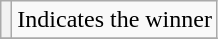<table class="wikitable">
<tr>
<th scope="row" style="text-align:center; style="background:#FAEB86; height:20px; width:20px"></th>
<td>Indicates the winner</td>
</tr>
<tr>
</tr>
</table>
